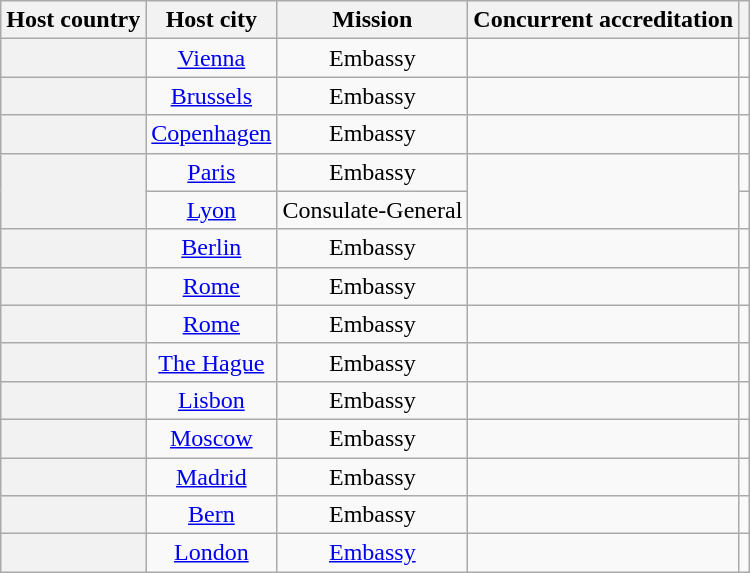<table class="wikitable plainrowheaders" style="text-align:center;">
<tr>
<th scope="col">Host country</th>
<th scope="col">Host city</th>
<th scope="col">Mission</th>
<th scope="col">Concurrent accreditation</th>
<th scope="col"></th>
</tr>
<tr>
<th scope="row"></th>
<td><a href='#'>Vienna</a></td>
<td>Embassy</td>
<td></td>
<td></td>
</tr>
<tr>
<th scope="row"></th>
<td><a href='#'>Brussels</a></td>
<td>Embassy</td>
<td></td>
<td></td>
</tr>
<tr>
<th scope="row"></th>
<td><a href='#'>Copenhagen</a></td>
<td>Embassy</td>
<td></td>
<td></td>
</tr>
<tr>
<th scope="row" rowspan="2"></th>
<td><a href='#'>Paris</a></td>
<td>Embassy</td>
<td rowspan="2"></td>
<td></td>
</tr>
<tr>
<td><a href='#'>Lyon</a></td>
<td>Consulate-General</td>
<td></td>
</tr>
<tr>
<th scope="row"></th>
<td><a href='#'>Berlin</a></td>
<td>Embassy</td>
<td></td>
<td></td>
</tr>
<tr>
<th scope="row"></th>
<td><a href='#'>Rome</a></td>
<td>Embassy</td>
<td></td>
<td></td>
</tr>
<tr>
<th scope="row"></th>
<td><a href='#'>Rome</a></td>
<td>Embassy</td>
<td></td>
<td></td>
</tr>
<tr>
<th scope="row"></th>
<td><a href='#'>The Hague</a></td>
<td>Embassy</td>
<td></td>
<td></td>
</tr>
<tr>
<th scope="row"></th>
<td><a href='#'>Lisbon</a></td>
<td>Embassy</td>
<td></td>
<td></td>
</tr>
<tr>
<th scope="row"></th>
<td><a href='#'>Moscow</a></td>
<td>Embassy</td>
<td></td>
<td></td>
</tr>
<tr>
<th scope="row"></th>
<td><a href='#'>Madrid</a></td>
<td>Embassy</td>
<td></td>
<td></td>
</tr>
<tr>
<th scope="row"></th>
<td><a href='#'>Bern</a></td>
<td>Embassy</td>
<td></td>
<td></td>
</tr>
<tr>
<th scope="row"></th>
<td><a href='#'>London</a></td>
<td><a href='#'>Embassy</a></td>
<td></td>
<td></td>
</tr>
</table>
